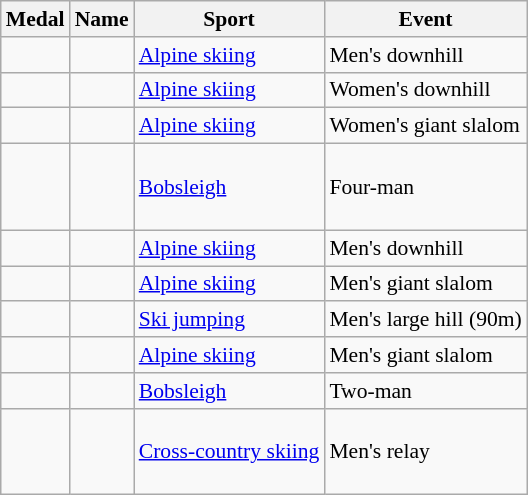<table class="wikitable sortable" style="font-size:90%">
<tr>
<th>Medal</th>
<th>Name</th>
<th>Sport</th>
<th>Event</th>
</tr>
<tr>
<td></td>
<td></td>
<td><a href='#'>Alpine skiing</a></td>
<td>Men's downhill</td>
</tr>
<tr>
<td></td>
<td></td>
<td><a href='#'>Alpine skiing</a></td>
<td>Women's downhill</td>
</tr>
<tr>
<td></td>
<td></td>
<td><a href='#'>Alpine skiing</a></td>
<td>Women's giant slalom</td>
</tr>
<tr>
<td></td>
<td> <br>  <br>  <br> </td>
<td><a href='#'>Bobsleigh</a></td>
<td>Four-man</td>
</tr>
<tr>
<td></td>
<td></td>
<td><a href='#'>Alpine skiing</a></td>
<td>Men's downhill</td>
</tr>
<tr>
<td></td>
<td></td>
<td><a href='#'>Alpine skiing</a></td>
<td>Men's giant slalom</td>
</tr>
<tr>
<td></td>
<td></td>
<td><a href='#'>Ski jumping</a></td>
<td>Men's large hill (90m)</td>
</tr>
<tr>
<td></td>
<td></td>
<td><a href='#'>Alpine skiing</a></td>
<td>Men's giant slalom</td>
</tr>
<tr>
<td></td>
<td> <br> </td>
<td><a href='#'>Bobsleigh</a></td>
<td>Two-man</td>
</tr>
<tr>
<td></td>
<td> <br>  <br>  <br> </td>
<td><a href='#'>Cross-country skiing</a></td>
<td>Men's relay</td>
</tr>
</table>
